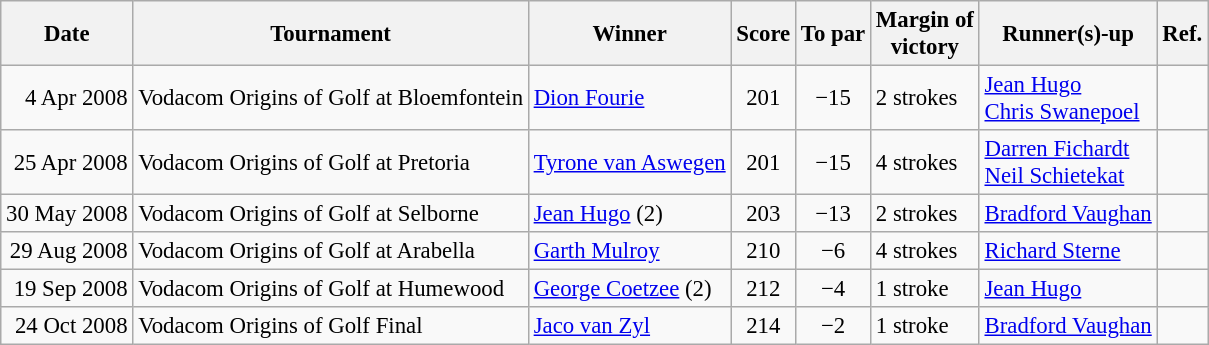<table class=wikitable style="font-size:95%">
<tr>
<th>Date</th>
<th>Tournament</th>
<th>Winner</th>
<th>Score</th>
<th>To par</th>
<th>Margin of<br>victory</th>
<th>Runner(s)-up</th>
<th>Ref.</th>
</tr>
<tr>
<td align=right>4 Apr 2008</td>
<td>Vodacom Origins of Golf at Bloemfontein</td>
<td> <a href='#'>Dion Fourie</a></td>
<td align=center>201</td>
<td align=center>−15</td>
<td>2 strokes</td>
<td> <a href='#'>Jean Hugo</a><br> <a href='#'>Chris Swanepoel</a></td>
<td></td>
</tr>
<tr>
<td align=right>25 Apr 2008</td>
<td>Vodacom Origins of Golf at Pretoria</td>
<td> <a href='#'>Tyrone van Aswegen</a></td>
<td align=center>201</td>
<td align=center>−15</td>
<td>4 strokes</td>
<td> <a href='#'>Darren Fichardt</a><br> <a href='#'>Neil Schietekat</a></td>
<td></td>
</tr>
<tr>
<td align=right>30 May 2008</td>
<td>Vodacom Origins of Golf at Selborne</td>
<td> <a href='#'>Jean Hugo</a> (2)</td>
<td align=center>203</td>
<td align=center>−13</td>
<td>2 strokes</td>
<td> <a href='#'>Bradford Vaughan</a></td>
<td></td>
</tr>
<tr>
<td align=right>29 Aug 2008</td>
<td>Vodacom Origins of Golf at Arabella</td>
<td> <a href='#'>Garth Mulroy</a></td>
<td align=center>210</td>
<td align=center>−6</td>
<td>4 strokes</td>
<td> <a href='#'>Richard Sterne</a></td>
<td></td>
</tr>
<tr>
<td align=right>19 Sep 2008</td>
<td>Vodacom Origins of Golf at Humewood</td>
<td> <a href='#'>George Coetzee</a> (2)</td>
<td align=center>212</td>
<td align=center>−4</td>
<td>1 stroke</td>
<td> <a href='#'>Jean Hugo</a></td>
<td></td>
</tr>
<tr>
<td align=right>24 Oct 2008</td>
<td>Vodacom Origins of Golf Final</td>
<td> <a href='#'>Jaco van Zyl</a></td>
<td align=center>214</td>
<td align=center>−2</td>
<td>1 stroke</td>
<td> <a href='#'>Bradford Vaughan</a></td>
<td></td>
</tr>
</table>
